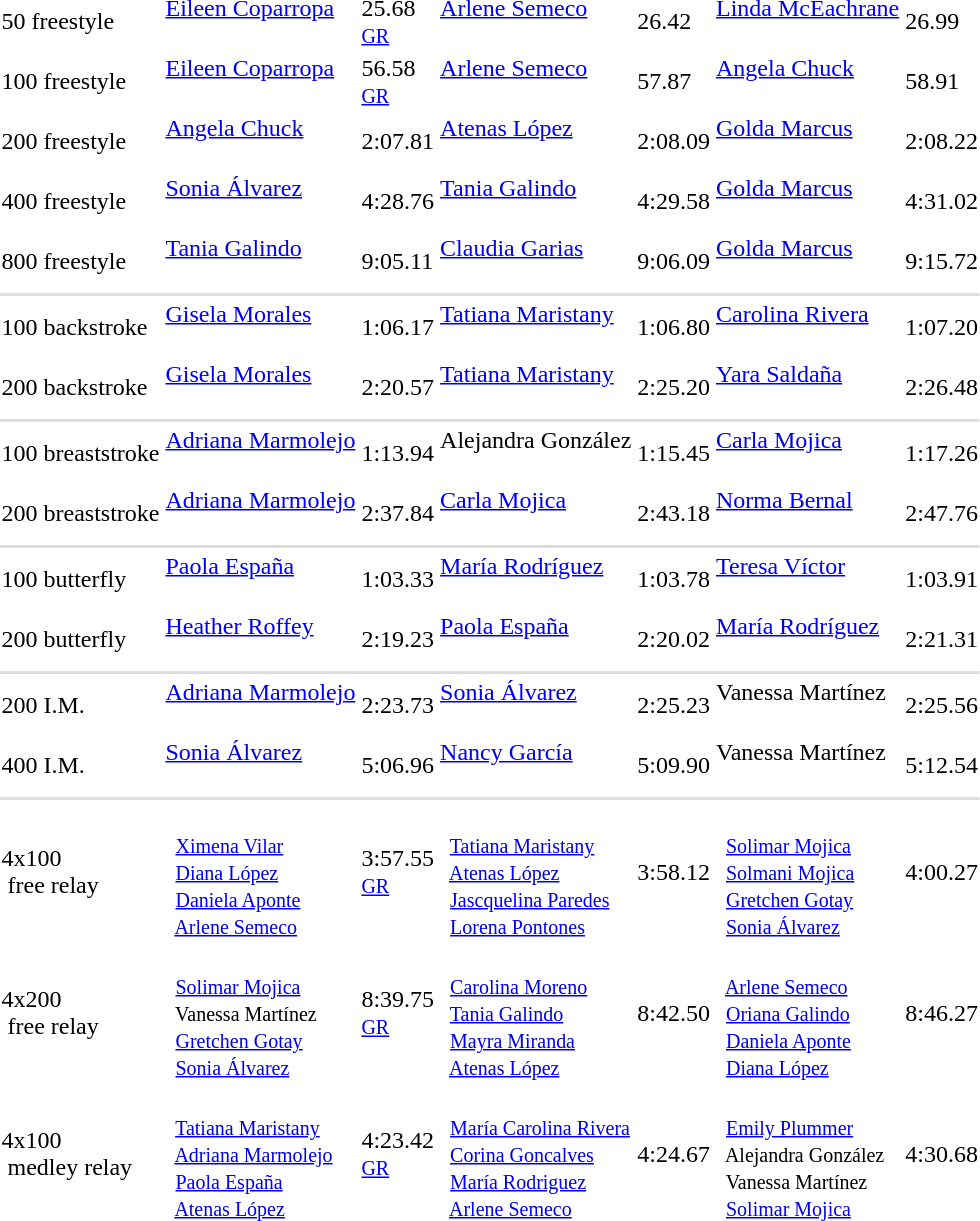<table>
<tr>
<td>50 freestyle</td>
<td><a href='#'>Eileen Coparropa</a> <small><br>   </small></td>
<td>25.68 <small><br> <a href='#'>GR</a> </small></td>
<td><a href='#'>Arlene Semeco</a> <small><br>   </small></td>
<td>26.42</td>
<td><a href='#'>Linda McEachrane</a> <small><br>   </small></td>
<td>26.99</td>
</tr>
<tr>
<td>100 freestyle</td>
<td><a href='#'>Eileen Coparropa</a> <small><br>   </small></td>
<td>56.58 <small><br> <a href='#'>GR</a> </small></td>
<td><a href='#'>Arlene Semeco</a> <small><br>   </small></td>
<td>57.87</td>
<td><a href='#'>Angela Chuck</a> <small><br>   </small></td>
<td>58.91</td>
</tr>
<tr>
<td>200 freestyle</td>
<td><a href='#'>Angela Chuck</a> <small><br>   </small></td>
<td>2:07.81</td>
<td><a href='#'>Atenas López</a> <small><br>   </small></td>
<td>2:08.09</td>
<td><a href='#'>Golda Marcus</a> <small><br>   </small></td>
<td>2:08.22</td>
</tr>
<tr>
<td>400 freestyle</td>
<td><a href='#'>Sonia Álvarez</a> <small><br>   </small></td>
<td>4:28.76</td>
<td><a href='#'>Tania Galindo</a> <small><br>   </small></td>
<td>4:29.58</td>
<td><a href='#'>Golda Marcus</a> <small><br>   </small></td>
<td>4:31.02</td>
</tr>
<tr>
<td>800 freestyle</td>
<td><a href='#'>Tania Galindo</a> <small><br>   </small></td>
<td>9:05.11</td>
<td><a href='#'>Claudia Garias</a> <small><br>   </small></td>
<td>9:06.09</td>
<td><a href='#'>Golda Marcus</a> <small><br>   </small></td>
<td>9:15.72</td>
</tr>
<tr bgcolor=#DDDDDD>
<td colspan=7></td>
</tr>
<tr>
<td>100 backstroke</td>
<td><a href='#'>Gisela Morales</a> <small><br>   </small></td>
<td>1:06.17</td>
<td><a href='#'>Tatiana Maristany</a> <small><br>   </small></td>
<td>1:06.80</td>
<td><a href='#'>Carolina Rivera</a> <small><br>   </small></td>
<td>1:07.20</td>
</tr>
<tr>
<td>200 backstroke</td>
<td><a href='#'>Gisela Morales</a> <small><br>   </small></td>
<td>2:20.57</td>
<td><a href='#'>Tatiana Maristany</a> <small><br>   </small></td>
<td>2:25.20</td>
<td><a href='#'>Yara Saldaña</a> <small><br>   </small></td>
<td>2:26.48</td>
</tr>
<tr bgcolor=#DDDDDD>
<td colspan=7></td>
</tr>
<tr>
<td>100 breaststroke</td>
<td><a href='#'>Adriana Marmolejo</a> <small><br>   </small></td>
<td>1:13.94</td>
<td>Alejandra González <small><br>   </small></td>
<td>1:15.45</td>
<td><a href='#'>Carla Mojica</a> <small><br>   </small></td>
<td>1:17.26</td>
</tr>
<tr>
<td>200 breaststroke</td>
<td><a href='#'>Adriana Marmolejo</a> <small><br>   </small></td>
<td>2:37.84</td>
<td><a href='#'>Carla Mojica</a> <small><br>   </small></td>
<td>2:43.18</td>
<td><a href='#'>Norma Bernal</a> <small><br>   </small></td>
<td>2:47.76</td>
</tr>
<tr bgcolor=#DDDDDD>
<td colspan=7></td>
</tr>
<tr>
<td>100 butterfly</td>
<td><a href='#'>Paola España</a> <small><br>   </small></td>
<td>1:03.33</td>
<td><a href='#'>María Rodríguez</a> <small><br>   </small></td>
<td>1:03.78</td>
<td><a href='#'>Teresa Víctor</a> <small><br>   </small></td>
<td>1:03.91</td>
</tr>
<tr>
<td>200 butterfly</td>
<td><a href='#'>Heather Roffey</a> <small><br>   </small></td>
<td>2:19.23</td>
<td><a href='#'>Paola España</a> <small><br>   </small></td>
<td>2:20.02</td>
<td><a href='#'>María Rodríguez</a> <small><br>   </small></td>
<td>2:21.31</td>
</tr>
<tr bgcolor=#DDDDDD>
<td colspan=7></td>
</tr>
<tr>
<td>200 I.M.</td>
<td><a href='#'>Adriana Marmolejo</a> <small><br>   </small></td>
<td>2:23.73</td>
<td><a href='#'>Sonia Álvarez</a> <small><br>   </small></td>
<td>2:25.23</td>
<td>Vanessa Martínez <small><br>   </small></td>
<td>2:25.56</td>
</tr>
<tr>
<td>400 I.M.</td>
<td><a href='#'>Sonia Álvarez</a> <small><br>   </small></td>
<td>5:06.96</td>
<td><a href='#'>Nancy García</a> <small><br>   </small></td>
<td>5:09.90</td>
<td>Vanessa Martínez <small><br>   </small></td>
<td>5:12.54</td>
</tr>
<tr bgcolor=#DDDDDD>
<td colspan=7></td>
</tr>
<tr>
<td>4x100 <br> free relay</td>
<td> <small><br>  <a href='#'>Ximena Vilar</a> <br>  <a href='#'>Diana López</a> <br>  <a href='#'>Daniela Aponte</a> <br>  <a href='#'>Arlene Semeco</a> </small></td>
<td>3:57.55 <small><br> <a href='#'>GR</a> </small></td>
<td> <small><br>  <a href='#'>Tatiana Maristany</a> <br>  <a href='#'>Atenas López</a> <br>  <a href='#'>Jascquelina Paredes</a> <br>  <a href='#'>Lorena Pontones</a> </small></td>
<td>3:58.12</td>
<td> <small><br>  <a href='#'>Solimar Mojica</a> <br>  <a href='#'>Solmani Mojica</a> <br>  <a href='#'>Gretchen Gotay</a> <br>  <a href='#'>Sonia Álvarez</a> </small></td>
<td>4:00.27</td>
</tr>
<tr>
<td>4x200  <br> free relay</td>
<td> <small><br>  <a href='#'>Solimar Mojica</a> <br>  Vanessa Martínez <br>  <a href='#'>Gretchen Gotay</a> <br>  <a href='#'>Sonia Álvarez</a> </small></td>
<td>8:39.75 <small><br> <a href='#'>GR</a> </small></td>
<td> <small><br>  <a href='#'>Carolina Moreno</a> <br>  <a href='#'>Tania Galindo</a> <br>  <a href='#'>Mayra Miranda</a> <br>  <a href='#'>Atenas López</a> </small></td>
<td>8:42.50</td>
<td> <small><br>  <a href='#'>Arlene Semeco</a> <br>  <a href='#'>Oriana Galindo</a> <br>  <a href='#'>Daniela Aponte</a> <br>  <a href='#'>Diana López</a> </small></td>
<td>8:46.27</td>
</tr>
<tr>
<td>4x100 <br> medley relay</td>
<td> <small><br>  <a href='#'>Tatiana Maristany</a> <br>  <a href='#'>Adriana Marmolejo</a> <br>  <a href='#'>Paola España</a> <br>  <a href='#'>Atenas López</a> </small></td>
<td>4:23.42 <small><br> <a href='#'>GR</a> </small></td>
<td> <small><br>  <a href='#'>María Carolina Rivera</a> <br>  <a href='#'>Corina Goncalves</a> <br>  <a href='#'>María Rodriguez</a> <br>  <a href='#'>Arlene Semeco</a> </small></td>
<td>4:24.67</td>
<td> <small><br>  <a href='#'>Emily Plummer</a> <br>  Alejandra González <br>  Vanessa Martínez <br>  <a href='#'>Solimar Mojica</a> </small></td>
<td>4:30.68</td>
</tr>
<tr>
</tr>
</table>
